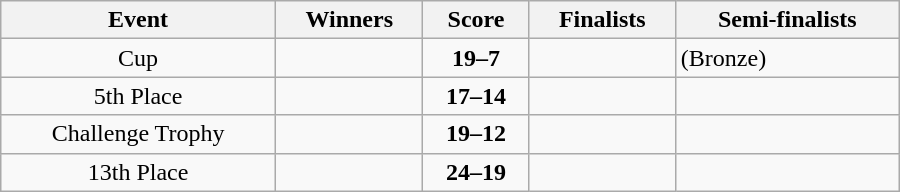<table class="wikitable" width=600 style="text-align: center">
<tr>
<th>Event</th>
<th>Winners</th>
<th>Score</th>
<th>Finalists</th>
<th>Semi-finalists</th>
</tr>
<tr>
<td>Cup</td>
<td align=left><strong></strong></td>
<td><strong>19–7</strong></td>
<td align=left></td>
<td align=left> (Bronze)<br></td>
</tr>
<tr>
<td>5th Place</td>
<td align=left><strong></strong></td>
<td><strong>17–14</strong></td>
<td align=left></td>
<td align=left><br></td>
</tr>
<tr>
<td>Challenge Trophy</td>
<td align=left><strong></strong></td>
<td><strong>19–12</strong></td>
<td align=left></td>
<td align=left><br></td>
</tr>
<tr>
<td>13th Place</td>
<td align=left><strong></strong></td>
<td><strong>24–19</strong></td>
<td align=left></td>
<td align=left><br></td>
</tr>
</table>
